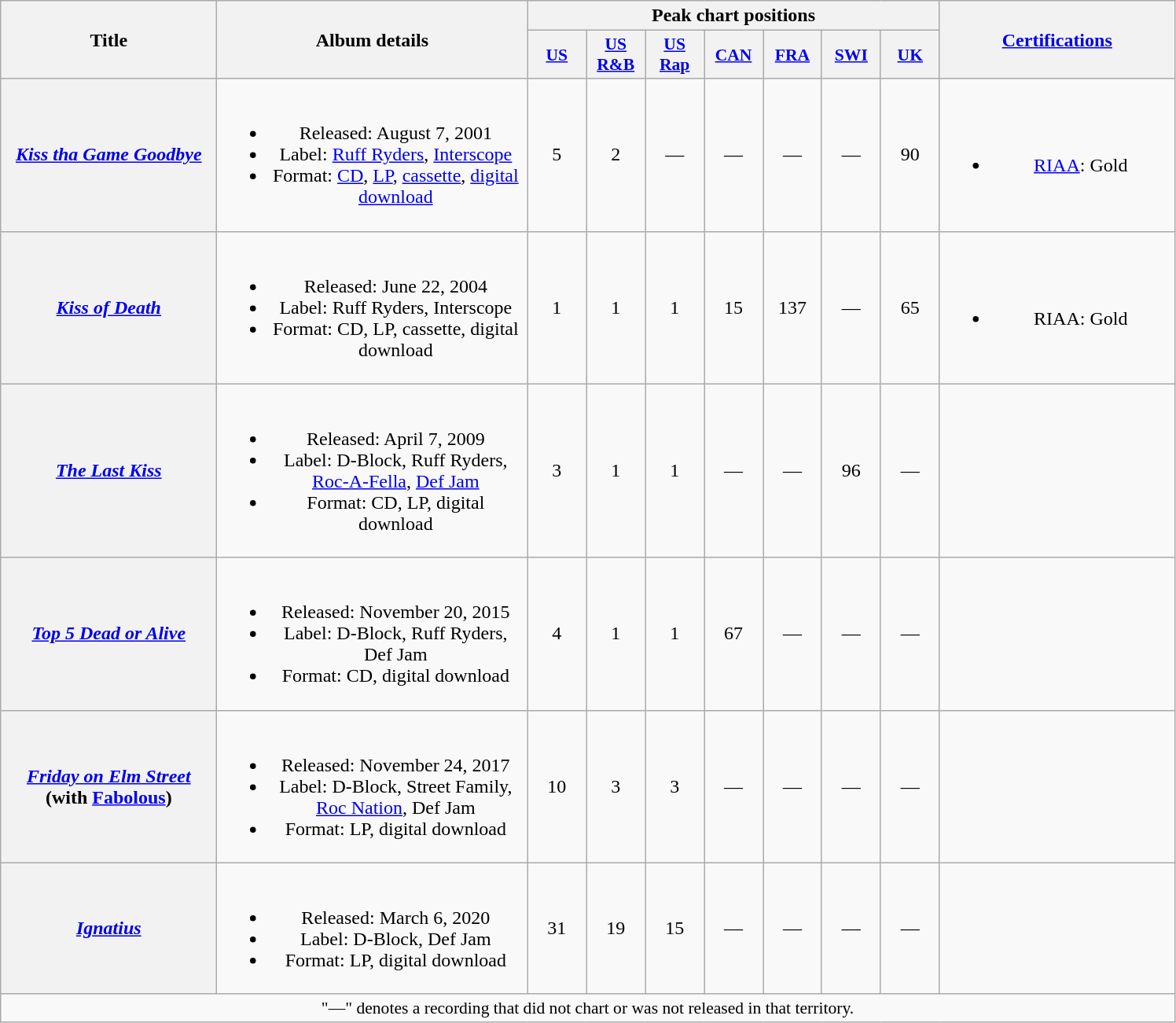<table class="wikitable plainrowheaders" style="text-align:center;">
<tr>
<th scope="col" rowspan="2" style="width:11em;">Title</th>
<th scope="col" rowspan="2" style="width:16em;">Album details</th>
<th scope="col" colspan="7">Peak chart positions</th>
<th scope="col" rowspan="2" style="width:12em;"><a href='#'>Certifications</a></th>
</tr>
<tr>
<th style="width:3em;font-size:90%;"><a href='#'>US</a><br></th>
<th style="width:3em;font-size:90%;"><a href='#'>US<br>R&B</a><br></th>
<th style="width:3em;font-size:90%;"><a href='#'>US<br>Rap</a><br></th>
<th style="width:3em;font-size:90%;"><a href='#'>CAN</a><br></th>
<th style="width:3em;font-size:90%;"><a href='#'>FRA</a><br></th>
<th style="width:3em;font-size:90%;"><a href='#'>SWI</a><br></th>
<th style="width:3em;font-size:90%;"><a href='#'>UK</a><br></th>
</tr>
<tr .>
<th scope="row"><em><a href='#'>Kiss tha Game Goodbye</a></em></th>
<td><br><ul><li>Released: August 7, 2001</li><li>Label: <a href='#'>Ruff Ryders</a>, <a href='#'>Interscope</a></li><li>Format: <a href='#'>CD</a>, <a href='#'>LP</a>, <a href='#'>cassette</a>, <a href='#'>digital download</a></li></ul></td>
<td>5</td>
<td>2</td>
<td>—</td>
<td>—</td>
<td>—</td>
<td>—</td>
<td>90</td>
<td><br><ul><li><a href='#'>RIAA</a>: Gold</li></ul></td>
</tr>
<tr>
<th scope="row"><em><a href='#'>Kiss of Death</a></em></th>
<td><br><ul><li>Released: June 22, 2004</li><li>Label: Ruff Ryders, Interscope</li><li>Format: CD, LP, cassette, digital download</li></ul></td>
<td>1</td>
<td>1</td>
<td>1</td>
<td>15</td>
<td>137</td>
<td>—</td>
<td>65</td>
<td><br><ul><li>RIAA: Gold</li></ul></td>
</tr>
<tr>
<th scope="row"><em><a href='#'>The Last Kiss</a></em></th>
<td><br><ul><li>Released: April 7, 2009</li><li>Label: D-Block, Ruff Ryders, <a href='#'>Roc-A-Fella</a>, <a href='#'>Def Jam</a></li><li>Format: CD, LP, digital download</li></ul></td>
<td>3</td>
<td>1</td>
<td>1</td>
<td>—</td>
<td>—</td>
<td>96</td>
<td>—</td>
<td></td>
</tr>
<tr>
<th scope="row"><em><a href='#'>Top 5 Dead or Alive</a></em></th>
<td><br><ul><li>Released: November 20, 2015</li><li>Label: D-Block, Ruff Ryders, Def Jam</li><li>Format: CD, digital download</li></ul></td>
<td>4</td>
<td>1</td>
<td>1</td>
<td>67</td>
<td>—</td>
<td>—</td>
<td>—</td>
<td></td>
</tr>
<tr>
<th scope="row"><em><a href='#'>Friday on Elm Street</a></em><br><span>(with <a href='#'>Fabolous</a>)</span></th>
<td><br><ul><li>Released: November 24, 2017</li><li>Label: D-Block, Street Family, <a href='#'>Roc Nation</a>, Def Jam</li><li>Format: LP, digital download</li></ul></td>
<td>10</td>
<td>3</td>
<td>3</td>
<td>—</td>
<td>—</td>
<td>—</td>
<td>—</td>
<td></td>
</tr>
<tr>
<th scope="row"><em><a href='#'>Ignatius</a></em></th>
<td><br><ul><li>Released: March 6, 2020</li><li>Label: D-Block, Def Jam</li><li>Format: LP, digital download</li></ul></td>
<td>31</td>
<td>19</td>
<td>15</td>
<td>—</td>
<td>—</td>
<td>—</td>
<td>—</td>
<td></td>
</tr>
<tr>
<td colspan="10" style="font-size:90%">"—" denotes a recording that did not chart or was not released in that territory.</td>
</tr>
</table>
